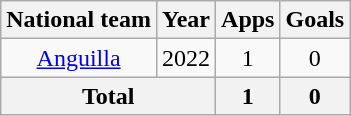<table class="wikitable" style="text-align:center">
<tr>
<th>National team</th>
<th>Year</th>
<th>Apps</th>
<th>Goals</th>
</tr>
<tr>
<td rowspan=1><a href='#'>Anguilla</a></td>
<td>2022</td>
<td>1</td>
<td>0</td>
</tr>
<tr>
<th colspan=2>Total</th>
<th>1</th>
<th>0</th>
</tr>
</table>
